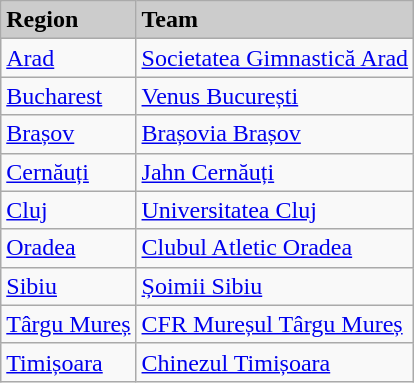<table class="wikitable">
<tr style="background:#ccc;font-weight:bold">
<td>Region</td>
<td>Team</td>
</tr>
<tr>
<td><a href='#'>Arad</a></td>
<td><a href='#'>Societatea Gimnastică Arad</a></td>
</tr>
<tr>
<td><a href='#'>Bucharest</a></td>
<td><a href='#'>Venus București</a></td>
</tr>
<tr>
<td><a href='#'>Brașov</a></td>
<td><a href='#'>Brașovia Brașov</a></td>
</tr>
<tr>
<td><a href='#'>Cernăuți</a></td>
<td><a href='#'>Jahn Cernăuți</a></td>
</tr>
<tr>
<td><a href='#'>Cluj</a></td>
<td><a href='#'>Universitatea Cluj</a></td>
</tr>
<tr>
<td><a href='#'>Oradea</a></td>
<td><a href='#'>Clubul Atletic Oradea</a></td>
</tr>
<tr>
<td><a href='#'>Sibiu</a></td>
<td><a href='#'>Șoimii Sibiu</a></td>
</tr>
<tr>
<td><a href='#'>Târgu Mureș</a></td>
<td><a href='#'>CFR Mureșul Târgu Mureș</a></td>
</tr>
<tr>
<td><a href='#'>Timișoara</a></td>
<td><a href='#'>Chinezul Timișoara</a></td>
</tr>
</table>
